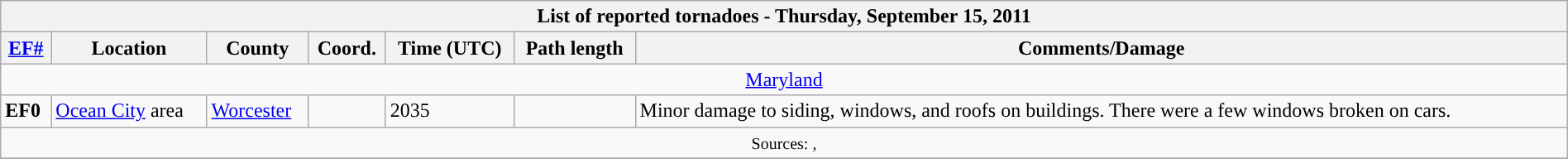<table class="wikitable collapsible" width="100%">
<tr>
<th colspan="7">List of reported tornadoes - Thursday, September 15, 2011</th>
</tr>
<tr>
<th><a href='#'>EF#</a></th>
<th>Location</th>
<th>County</th>
<th>Coord.</th>
<th>Time (UTC)</th>
<th>Path length</th>
<th>Comments/Damage</th>
</tr>
<tr>
<td colspan="7" align=center><a href='#'>Maryland</a></td>
</tr>
<tr>
<td><strong>EF0</strong></td>
<td><a href='#'>Ocean City</a> area</td>
<td><a href='#'>Worcester</a></td>
<td></td>
<td>2035</td>
<td></td>
<td>Minor damage to siding, windows, and roofs on buildings. There were a few windows broken on cars.</td>
</tr>
<tr>
<td colspan="7" align=center><small>Sources: , </small></td>
</tr>
<tr>
</tr>
</table>
